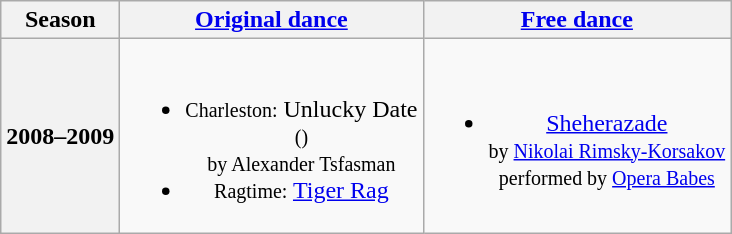<table class="wikitable" style="text-align:center">
<tr>
<th>Season</th>
<th><a href='#'>Original dance</a></th>
<th><a href='#'>Free dance</a></th>
</tr>
<tr>
<th>2008–2009 <br> </th>
<td><br><ul><li><small>Charleston:</small> Unlucky Date <br><small>() <br> by Alexander Tsfasman </small></li><li><small>Ragtime:</small> <a href='#'>Tiger Rag</a></li></ul></td>
<td><br><ul><li><a href='#'>Sheherazade</a> <br><small> by <a href='#'>Nikolai Rimsky-Korsakov</a> <br> performed by <a href='#'>Opera Babes</a> </small></li></ul></td>
</tr>
</table>
